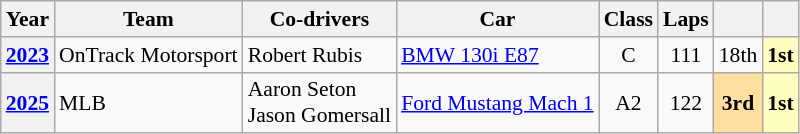<table class="wikitable" style="font-size:90%; text-align:center">
<tr>
<th>Year</th>
<th>Team</th>
<th>Co-drivers</th>
<th>Car</th>
<th>Class</th>
<th>Laps</th>
<th></th>
<th></th>
</tr>
<tr>
<th><a href='#'>2023</a></th>
<td align="left"> OnTrack Motorsport</td>
<td align="left"> Robert Rubis</td>
<td align="left"><a href='#'>BMW 130i E87</a></td>
<td>C</td>
<td align=center>111</td>
<td>18th</td>
<td style=background:#ffffbf><strong>1st</strong></td>
</tr>
<tr>
<th><a href='#'>2025</a></th>
<td align="left"> MLB</td>
<td align="left"> Aaron Seton<br> Jason Gomersall</td>
<td align="left"><a href='#'>Ford Mustang Mach 1</a></td>
<td>A2</td>
<td align=center>122</td>
<td style=background:#ffdf9f><strong>3rd</strong></td>
<td style=background:#ffffbf><strong>1st</strong></td>
</tr>
</table>
